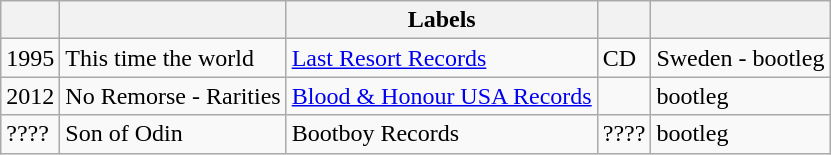<table class="wikitable">
<tr>
<th></th>
<th></th>
<th>Labels</th>
<th></th>
<th></th>
</tr>
<tr>
<td>1995</td>
<td>This time the world</td>
<td><a href='#'>Last Resort Records</a></td>
<td>CD</td>
<td>Sweden - bootleg</td>
</tr>
<tr>
<td>2012</td>
<td>No Remorse - Rarities</td>
<td><a href='#'>Blood & Honour USA Records</a></td>
<td></td>
<td>bootleg</td>
</tr>
<tr>
<td>????</td>
<td>Son of Odin</td>
<td>Bootboy Records</td>
<td>????</td>
<td>bootleg</td>
</tr>
</table>
